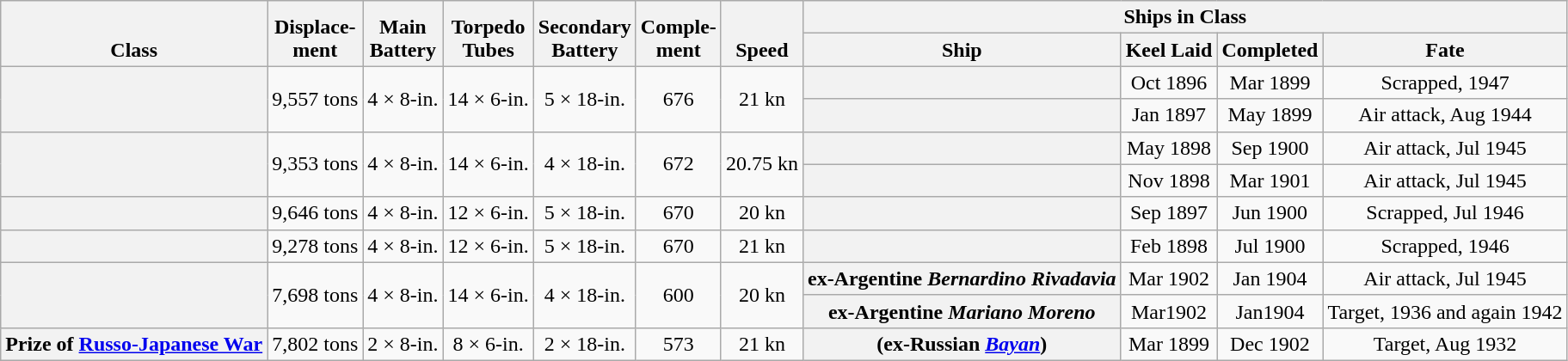<table class="wikitable plainrowheaders" style="text-align: center;">
<tr valign="bottom">
<th scope="col" rowspan=2>Class</th>
<th scope="col" rowspan=2>Displace-<br>ment</th>
<th scope="col" rowspan=2>Main<br>Battery</th>
<th scope="col" rowspan=2>Torpedo<br>Tubes</th>
<th scope="col" rowspan=2>Secondary<br>Battery</th>
<th scope="col" rowspan=2>Comple-<br>ment</th>
<th scope="col" rowspan=2>Speed</th>
<th scope="col" colspan=5>Ships in Class</th>
</tr>
<tr valign="bottom">
<th scope="col">Ship</th>
<th scope="col">Keel Laid</th>
<th scope="col">Completed</th>
<th scope="col">Fate</th>
</tr>
<tr>
<th scope="row" rowspan=2></th>
<td scope="row" rowspan=2 style="text-align: center">9,557 tons</td>
<td scope="row" rowspan=2 style="text-align: center">4 × 8-in.</td>
<td scope="row" rowspan=2 style="text-align: center">14 × 6-in.</td>
<td scope="row" rowspan=2 style="text-align: center">5 × 18-in.</td>
<td scope="row" rowspan=2 style="text-align: center">676</td>
<td scope="row" rowspan=2 style="text-align: center">21 kn</td>
<th scope="row"></th>
<td scope="row" style="text-align: center">Oct 1896</td>
<td scope="row" style="text-align: center">Mar 1899</td>
<td scope="row" style="text-align: center">Scrapped, 1947</td>
</tr>
<tr>
<th scope="row"></th>
<td scope="row" style="text-align: center">Jan 1897</td>
<td scope="row" style="text-align: center">May 1899</td>
<td scope="row" style="text-align: center">Air attack, Aug 1944</td>
</tr>
<tr>
<th scope="row" rowspan=2></th>
<td scope="row" rowspan=2 style="text-align: center">9,353 tons</td>
<td scope="row" rowspan=2 style="text-align: center">4 × 8-in.</td>
<td scope="row" rowspan=2 style="text-align: center">14 × 6-in.</td>
<td scope="row" rowspan=2 style="text-align: center">4 × 18-in.</td>
<td scope="row" rowspan=2 style="text-align: center">672</td>
<td scope="row" rowspan=2 style="text-align: center">20.75 kn</td>
<th scope="row"></th>
<td scope="row" style="text-align: center">May 1898</td>
<td scope="row" style="text-align: center">Sep 1900</td>
<td scope="row" style="text-align: center">Air attack, Jul 1945</td>
</tr>
<tr>
<th scope="row"></th>
<td scope="row" style="text-align: center">Nov 1898</td>
<td scope="row" style="text-align: center">Mar 1901</td>
<td scope="row" style="text-align: center">Air attack, Jul 1945</td>
</tr>
<tr>
<th scope="row"></th>
<td scope="row" style="text-align: center">9,646 tons</td>
<td scope="row" style="text-align: center">4 × 8-in.</td>
<td scope="row" style="text-align: center">12 × 6-in.</td>
<td scope="row" style="text-align: center">5 × 18-in.</td>
<td scope="row" style="text-align: center">670</td>
<td scope="row" style="text-align: center">20 kn</td>
<th scope="row"></th>
<td scope="row" style="text-align: center">Sep 1897</td>
<td scope="row" style="text-align: center">Jun 1900</td>
<td scope="row" style="text-align: center">Scrapped, Jul 1946</td>
</tr>
<tr>
<th scope="row"></th>
<td scope="row" style="text-align: center">9,278 tons</td>
<td scope="row" style="text-align: center">4 × 8-in.</td>
<td scope="row" style="text-align: center">12 × 6-in.</td>
<td scope="row" style="text-align: center">5 × 18-in.</td>
<td scope="row" style="text-align: center">670</td>
<td scope="row" style="text-align: center">21 kn</td>
<th scope="row"></th>
<td scope="row" style="text-align: center">Feb 1898</td>
<td scope="row" style="text-align: center">Jul 1900</td>
<td scope="row" style="text-align: center">Scrapped, 1946</td>
</tr>
<tr>
<th scope="row" rowspan=2></th>
<td scope="row" rowspan=2 style="text-align: center">7,698 tons</td>
<td scope="row" rowspan=2 style="text-align: center">4 × 8-in.</td>
<td scope="row" rowspan=2 style="text-align: center">14 × 6-in.</td>
<td scope="row" rowspan=2 style="text-align: center">4 × 18-in.</td>
<td scope="row" rowspan=2 style="text-align: center">600</td>
<td scope="row" rowspan=2 style="text-align: center">20 kn</td>
<th scope="row"> ex-Argentine <em>Bernardino Rivadavia</em></th>
<td scope="row" style="text-align: center">Mar 1902</td>
<td scope="row" style="text-align: center">Jan 1904</td>
<td scope="row" style="text-align: center">Air attack, Jul 1945</td>
</tr>
<tr>
<th scope="row"> ex-Argentine <em>Mariano Moreno</em></th>
<td scope="row" style="text-align: center">Mar1902</td>
<td scope="row" style="text-align: center">Jan1904</td>
<td scope="row" style="text-align: center">Target, 1936 and again 1942</td>
</tr>
<tr>
<th scope="row">Prize of <a href='#'>Russo-Japanese War</a></th>
<td scope="row" style="text-align: center">7,802 tons</td>
<td scope="row" style="text-align: center">2 × 8-in.</td>
<td scope="row" style="text-align: center">8 × 6-in.</td>
<td scope="row" style="text-align: center">2 × 18-in.</td>
<td scope="row" style="text-align: center">573</td>
<td scope="row" style="text-align: center">21 kn</td>
<th scope="row"> (ex-Russian <a href='#'><em>Bayan</em></a>)</th>
<td scope="row" style="text-align: center">Mar 1899</td>
<td scope="row" style="text-align: center">Dec 1902</td>
<td scope="row" style="text-align: center">Target, Aug 1932</td>
</tr>
</table>
